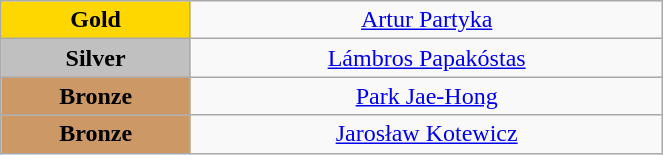<table class="wikitable" style="text-align:center; " width="35%">
<tr>
<td bgcolor="gold"><strong>Gold</strong></td>
<td><a href='#'>Artur Partyka</a><br>  <small><em></em></small></td>
</tr>
<tr>
<td bgcolor="silver"><strong>Silver</strong></td>
<td><a href='#'>Lámbros Papakóstas</a><br>  <small><em></em></small></td>
</tr>
<tr>
<td bgcolor="CC9966"><strong>Bronze</strong></td>
<td><a href='#'>Park Jae-Hong</a><br>  <small><em></em></small></td>
</tr>
<tr>
<td bgcolor="CC9966"><strong>Bronze</strong></td>
<td><a href='#'>Jarosław Kotewicz</a><br>  <small><em></em></small></td>
</tr>
</table>
